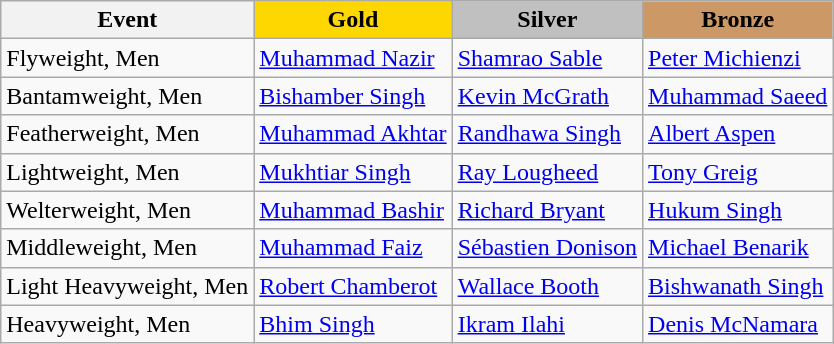<table class="wikitable">
<tr>
<th>Event</th>
<th style="background-color:gold;">Gold</th>
<th style="background-color:silver;">Silver</th>
<th style="background-color:#cc9966;">Bronze</th>
</tr>
<tr>
<td>Flyweight, Men</td>
<td><a href='#'>Muhammad Nazir</a> </td>
<td><a href='#'>Shamrao Sable</a> </td>
<td><a href='#'>Peter Michienzi</a> </td>
</tr>
<tr>
<td>Bantamweight, Men</td>
<td><a href='#'>Bishamber Singh</a> </td>
<td><a href='#'>Kevin McGrath</a> </td>
<td><a href='#'>Muhammad Saeed</a> </td>
</tr>
<tr>
<td>Featherweight, Men</td>
<td><a href='#'>Muhammad Akhtar</a> </td>
<td><a href='#'>Randhawa Singh</a> </td>
<td><a href='#'>Albert Aspen</a> </td>
</tr>
<tr>
<td>Lightweight, Men</td>
<td><a href='#'>Mukhtiar Singh</a> </td>
<td><a href='#'>Ray Lougheed</a> </td>
<td><a href='#'>Tony Greig</a> </td>
</tr>
<tr>
<td>Welterweight, Men</td>
<td><a href='#'>Muhammad Bashir</a> </td>
<td><a href='#'>Richard Bryant</a> </td>
<td><a href='#'>Hukum Singh</a> </td>
</tr>
<tr>
<td>Middleweight, Men</td>
<td><a href='#'>Muhammad Faiz</a> </td>
<td><a href='#'>Sébastien Donison</a> </td>
<td><a href='#'>Michael Benarik</a> </td>
</tr>
<tr>
<td>Light Heavyweight, Men</td>
<td><a href='#'>Robert Chamberot</a> </td>
<td><a href='#'>Wallace Booth</a> </td>
<td><a href='#'>Bishwanath Singh</a> </td>
</tr>
<tr>
<td>Heavyweight, Men</td>
<td><a href='#'>Bhim Singh</a> </td>
<td><a href='#'>Ikram Ilahi</a> </td>
<td><a href='#'>Denis McNamara</a> </td>
</tr>
</table>
